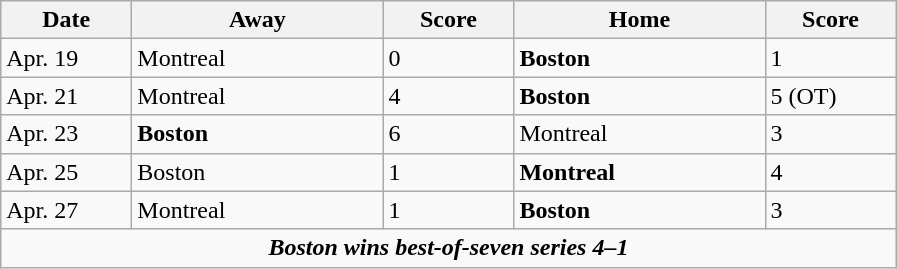<table class="wikitable">
<tr>
<th style="width:5em">Date</th>
<th style="width:10em">Away</th>
<th style="width:5em">Score</th>
<th style="width:10em">Home</th>
<th style="width:5em">Score</th>
</tr>
<tr>
<td>Apr. 	19</td>
<td>Montreal</td>
<td>0</td>
<td><strong>Boston</strong></td>
<td>1</td>
</tr>
<tr>
<td>Apr. 	21</td>
<td>Montreal</td>
<td>4</td>
<td><strong>Boston</strong></td>
<td>5 (OT)</td>
</tr>
<tr>
<td>Apr. 	23</td>
<td><strong>Boston</strong></td>
<td>6</td>
<td>Montreal</td>
<td>3</td>
</tr>
<tr>
<td>Apr. 	25</td>
<td>Boston</td>
<td>1</td>
<td><strong>Montreal</strong></td>
<td>4</td>
</tr>
<tr>
<td>Apr. 	27</td>
<td>Montreal</td>
<td>1</td>
<td><strong>Boston</strong></td>
<td>3</td>
</tr>
<tr>
<td align="center" colspan="5"><strong><em>Boston wins best-of-seven series 4–1</em></strong></td>
</tr>
</table>
